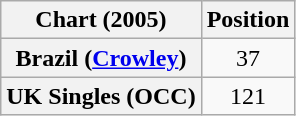<table class="wikitable plainrowheaders" style="text-align:center">
<tr>
<th>Chart (2005)</th>
<th>Position</th>
</tr>
<tr>
<th scope="row">Brazil (<a href='#'>Crowley</a>)</th>
<td>37</td>
</tr>
<tr>
<th scope="row">UK Singles (OCC)</th>
<td>121</td>
</tr>
</table>
